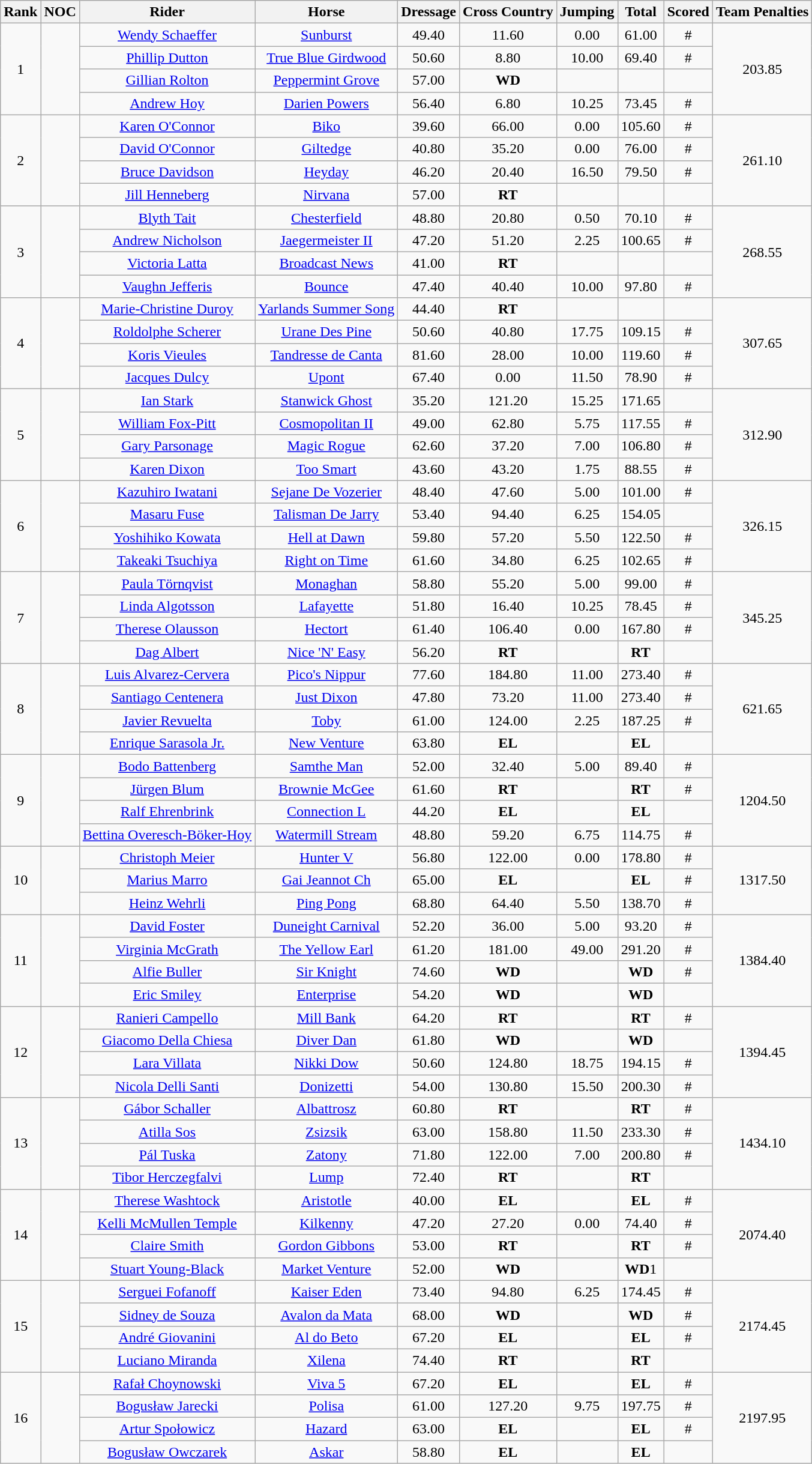<table class="wikitable" style="text-align:center;">
<tr>
<th rowspan=1>Rank</th>
<th rowspan=1>NOC</th>
<th rowspan=1>Rider</th>
<th>Horse</th>
<th>Dressage</th>
<th>Cross Country</th>
<th>Jumping</th>
<th>Total</th>
<th>Scored</th>
<th>Team Penalties</th>
</tr>
<tr>
<td rowspan=4 valign=middle>1</td>
<td rowspan=4 align=middle></td>
<td align=middle><a href='#'>Wendy Schaeffer</a></td>
<td><a href='#'>Sunburst</a></td>
<td>49.40</td>
<td>11.60</td>
<td>0.00</td>
<td>61.00</td>
<td>#</td>
<td rowspan=4>203.85</td>
</tr>
<tr>
<td align=middle><a href='#'>Phillip Dutton</a></td>
<td><a href='#'>True Blue Girdwood</a></td>
<td>50.60</td>
<td>8.80</td>
<td>10.00</td>
<td>69.40</td>
<td>#</td>
</tr>
<tr>
<td align=middle><a href='#'>Gillian Rolton</a></td>
<td><a href='#'>Peppermint Grove</a></td>
<td>57.00</td>
<td><strong>WD</strong></td>
<td></td>
<td></td>
<td></td>
</tr>
<tr>
<td align=middle><a href='#'>Andrew Hoy</a></td>
<td><a href='#'>Darien Powers</a></td>
<td>56.40</td>
<td>6.80</td>
<td>10.25</td>
<td>73.45</td>
<td>#</td>
</tr>
<tr (3)>
<td rowspan=4 valign=middle>2</td>
<td rowspan=4 align=middle></td>
<td align=middle><a href='#'>Karen O'Connor</a></td>
<td><a href='#'>Biko</a></td>
<td>39.60</td>
<td>66.00</td>
<td>0.00</td>
<td>105.60</td>
<td>#</td>
<td rowspan=4>261.10</td>
</tr>
<tr>
<td align=middle><a href='#'>David O'Connor</a></td>
<td><a href='#'>Giltedge</a></td>
<td>40.80</td>
<td>35.20</td>
<td>0.00</td>
<td>76.00</td>
<td>#</td>
</tr>
<tr>
<td align=middle><a href='#'>Bruce Davidson</a></td>
<td><a href='#'>Heyday</a></td>
<td>46.20</td>
<td>20.40</td>
<td>16.50</td>
<td>79.50</td>
<td>#</td>
</tr>
<tr>
<td align=middle><a href='#'>Jill Henneberg</a></td>
<td><a href='#'>Nirvana</a></td>
<td>57.00</td>
<td><strong>RT</strong></td>
<td></td>
<td></td>
<td></td>
</tr>
<tr>
<td rowspan=4 valign=middle>3</td>
<td rowspan=4 align=middle></td>
<td align=middle><a href='#'>Blyth Tait</a></td>
<td><a href='#'>Chesterfield</a></td>
<td>48.80</td>
<td>20.80</td>
<td>0.50</td>
<td>70.10</td>
<td>#</td>
<td rowspan=4>268.55</td>
</tr>
<tr>
<td align=middle><a href='#'>Andrew Nicholson</a></td>
<td><a href='#'>Jaegermeister II</a></td>
<td>47.20</td>
<td>51.20</td>
<td>2.25</td>
<td>100.65</td>
<td>#</td>
</tr>
<tr>
<td align=middle><a href='#'>Victoria Latta</a></td>
<td><a href='#'>Broadcast News</a></td>
<td>41.00</td>
<td><strong>RT</strong></td>
<td></td>
<td></td>
<td></td>
</tr>
<tr>
<td align=middle><a href='#'>Vaughn Jefferis</a></td>
<td><a href='#'>Bounce</a></td>
<td>47.40</td>
<td>40.40</td>
<td>10.00</td>
<td>97.80</td>
<td>#</td>
</tr>
<tr>
<td rowspan=4 valign=middle>4</td>
<td rowspan=4 align=middle></td>
<td align=middle><a href='#'>Marie-Christine Duroy</a></td>
<td><a href='#'>Yarlands Summer Song</a></td>
<td>44.40</td>
<td><strong>RT</strong></td>
<td></td>
<td></td>
<td></td>
<td rowspan=4>307.65</td>
</tr>
<tr>
<td align=middle><a href='#'>Roldolphe Scherer</a></td>
<td><a href='#'>Urane Des Pine</a></td>
<td>50.60</td>
<td>40.80</td>
<td>17.75</td>
<td>109.15</td>
<td>#</td>
</tr>
<tr>
<td align=middle><a href='#'>Koris Vieules</a></td>
<td><a href='#'>Tandresse de Canta</a></td>
<td>81.60</td>
<td>28.00</td>
<td>10.00</td>
<td>119.60</td>
<td>#</td>
</tr>
<tr>
<td align=middle><a href='#'>Jacques Dulcy</a></td>
<td><a href='#'>Upont</a></td>
<td>67.40</td>
<td>0.00</td>
<td>11.50</td>
<td>78.90</td>
<td>#</td>
</tr>
<tr>
<td rowspan=4 valign=middle>5</td>
<td rowspan=4 align=middle></td>
<td align=middle><a href='#'>Ian Stark</a></td>
<td><a href='#'>Stanwick Ghost</a></td>
<td>35.20</td>
<td>121.20</td>
<td>15.25</td>
<td>171.65</td>
<td></td>
<td rowspan=4>312.90</td>
</tr>
<tr>
<td align=middle><a href='#'>William Fox-Pitt</a></td>
<td><a href='#'>Cosmopolitan II</a></td>
<td>49.00</td>
<td>62.80</td>
<td>5.75</td>
<td>117.55</td>
<td>#</td>
</tr>
<tr>
<td align=middle><a href='#'>Gary Parsonage</a></td>
<td><a href='#'>Magic Rogue</a></td>
<td>62.60</td>
<td>37.20</td>
<td>7.00</td>
<td>106.80</td>
<td>#</td>
</tr>
<tr>
<td align=middle><a href='#'>Karen Dixon</a></td>
<td><a href='#'>Too Smart</a></td>
<td>43.60</td>
<td>43.20</td>
<td>1.75</td>
<td>88.55</td>
<td>#</td>
</tr>
<tr>
<td rowspan=4 valign=middle>6</td>
<td rowspan=4 align=middle></td>
<td align=middle><a href='#'>Kazuhiro Iwatani</a></td>
<td><a href='#'>Sejane De Vozerier</a></td>
<td>48.40</td>
<td>47.60</td>
<td>5.00</td>
<td>101.00</td>
<td>#</td>
<td rowspan=4>326.15</td>
</tr>
<tr>
<td align=middle><a href='#'>Masaru Fuse</a></td>
<td><a href='#'>Talisman De Jarry</a></td>
<td>53.40</td>
<td>94.40</td>
<td>6.25</td>
<td>154.05</td>
<td></td>
</tr>
<tr>
<td align=middle><a href='#'>Yoshihiko Kowata</a></td>
<td><a href='#'>Hell at Dawn</a></td>
<td>59.80</td>
<td>57.20</td>
<td>5.50</td>
<td>122.50</td>
<td>#</td>
</tr>
<tr>
<td align=middle><a href='#'>Takeaki Tsuchiya</a></td>
<td><a href='#'>Right on Time</a></td>
<td>61.60</td>
<td>34.80</td>
<td>6.25</td>
<td>102.65</td>
<td>#</td>
</tr>
<tr>
<td rowspan=4 valign=middle>7</td>
<td rowspan=4 align=middle></td>
<td align=middle><a href='#'>Paula Törnqvist</a></td>
<td><a href='#'>Monaghan</a></td>
<td>58.80</td>
<td>55.20</td>
<td>5.00</td>
<td>99.00</td>
<td>#</td>
<td rowspan=4>345.25</td>
</tr>
<tr>
<td align=middle><a href='#'>Linda Algotsson</a></td>
<td><a href='#'>Lafayette</a></td>
<td>51.80</td>
<td>16.40</td>
<td>10.25</td>
<td>78.45</td>
<td>#</td>
</tr>
<tr>
<td align=middle><a href='#'>Therese Olausson</a></td>
<td><a href='#'>Hectort</a></td>
<td>61.40</td>
<td>106.40</td>
<td>0.00</td>
<td>167.80</td>
<td>#</td>
</tr>
<tr>
<td align=middle><a href='#'>Dag Albert</a></td>
<td><a href='#'>Nice 'N' Easy</a></td>
<td>56.20</td>
<td><strong>RT</strong></td>
<td></td>
<td><strong>RT</strong></td>
<td></td>
</tr>
<tr>
<td rowspan=4 valign=middle>8</td>
<td rowspan=4 align=middle></td>
<td align=middle><a href='#'>Luis Alvarez-Cervera</a></td>
<td><a href='#'>Pico's Nippur</a></td>
<td>77.60</td>
<td>184.80</td>
<td>11.00</td>
<td>273.40</td>
<td>#</td>
<td rowspan=4>621.65</td>
</tr>
<tr>
<td align=middle><a href='#'>Santiago Centenera</a></td>
<td><a href='#'>Just Dixon</a></td>
<td>47.80</td>
<td>73.20</td>
<td>11.00</td>
<td>273.40</td>
<td>#</td>
</tr>
<tr>
<td align=middle><a href='#'>Javier Revuelta</a></td>
<td><a href='#'>Toby</a></td>
<td>61.00</td>
<td>124.00</td>
<td>2.25</td>
<td>187.25</td>
<td>#</td>
</tr>
<tr>
<td align=middle><a href='#'>Enrique Sarasola Jr.</a></td>
<td><a href='#'>New Venture</a></td>
<td>63.80</td>
<td><strong>EL</strong></td>
<td></td>
<td><strong>EL</strong></td>
<td></td>
</tr>
<tr>
<td rowspan=4 valign=middle>9</td>
<td rowspan=4 align=middle></td>
<td align=middle><a href='#'>Bodo Battenberg</a></td>
<td><a href='#'>Samthe Man</a></td>
<td>52.00</td>
<td>32.40</td>
<td>5.00</td>
<td>89.40</td>
<td>#</td>
<td rowspan=4>1204.50</td>
</tr>
<tr>
<td align=middle><a href='#'>Jürgen Blum</a></td>
<td><a href='#'>Brownie McGee</a></td>
<td>61.60</td>
<td><strong>RT</strong></td>
<td></td>
<td><strong>RT</strong></td>
<td>#</td>
</tr>
<tr>
<td align=middle><a href='#'>Ralf Ehrenbrink</a></td>
<td><a href='#'>Connection L</a></td>
<td>44.20</td>
<td><strong>EL</strong></td>
<td></td>
<td><strong>EL</strong></td>
<td></td>
</tr>
<tr>
<td align=middle><a href='#'>Bettina Overesch-Böker-Hoy</a></td>
<td><a href='#'>Watermill Stream</a></td>
<td>48.80</td>
<td>59.20</td>
<td>6.75</td>
<td>114.75</td>
<td>#</td>
</tr>
<tr>
<td rowspan=3 valign=middle>10</td>
<td rowspan=3 align=middle></td>
<td align=middle><a href='#'>Christoph Meier</a></td>
<td><a href='#'>Hunter V</a></td>
<td>56.80</td>
<td>122.00</td>
<td>0.00</td>
<td>178.80</td>
<td>#</td>
<td rowspan=3>1317.50</td>
</tr>
<tr>
<td align=middle><a href='#'>Marius Marro</a></td>
<td><a href='#'>Gai Jeannot Ch</a></td>
<td>65.00</td>
<td><strong>EL</strong></td>
<td></td>
<td><strong>EL</strong></td>
<td>#</td>
</tr>
<tr>
<td align=middle><a href='#'>Heinz Wehrli</a></td>
<td><a href='#'>Ping Pong</a></td>
<td>68.80</td>
<td>64.40</td>
<td>5.50</td>
<td>138.70</td>
<td>#</td>
</tr>
<tr>
<td rowspan=4 valign=middle>11</td>
<td rowspan=4 align=middle></td>
<td align=middle><a href='#'>David Foster</a></td>
<td><a href='#'>Duneight Carnival</a></td>
<td>52.20</td>
<td>36.00</td>
<td>5.00</td>
<td>93.20</td>
<td>#</td>
<td rowspan=4>1384.40</td>
</tr>
<tr>
<td align=middle><a href='#'>Virginia McGrath</a></td>
<td><a href='#'>The Yellow Earl</a></td>
<td>61.20</td>
<td>181.00</td>
<td>49.00</td>
<td>291.20</td>
<td>#</td>
</tr>
<tr>
<td align=middle><a href='#'>Alfie Buller</a></td>
<td><a href='#'>Sir Knight</a></td>
<td>74.60</td>
<td><strong>WD</strong></td>
<td></td>
<td><strong>WD</strong></td>
<td>#</td>
</tr>
<tr>
<td align=middle><a href='#'>Eric Smiley</a></td>
<td><a href='#'>Enterprise</a></td>
<td>54.20</td>
<td><strong>WD</strong></td>
<td></td>
<td><strong>WD</strong></td>
<td></td>
</tr>
<tr>
<td rowspan=4 valign=middle>12</td>
<td rowspan=4 align=middle></td>
<td align=middle><a href='#'>Ranieri Campello</a></td>
<td><a href='#'>Mill Bank</a></td>
<td>64.20</td>
<td><strong>RT</strong></td>
<td></td>
<td><strong>RT</strong></td>
<td>#</td>
<td rowspan=4>1394.45</td>
</tr>
<tr>
<td align=middle><a href='#'>Giacomo Della Chiesa</a></td>
<td><a href='#'>Diver Dan</a></td>
<td>61.80</td>
<td><strong>WD</strong></td>
<td></td>
<td><strong>WD</strong></td>
<td></td>
</tr>
<tr>
<td align=middle><a href='#'>Lara Villata</a></td>
<td><a href='#'>Nikki Dow</a></td>
<td>50.60</td>
<td>124.80</td>
<td>18.75</td>
<td>194.15</td>
<td>#</td>
</tr>
<tr>
<td align=middle><a href='#'>Nicola Delli Santi</a></td>
<td><a href='#'>Donizetti</a></td>
<td>54.00</td>
<td>130.80</td>
<td>15.50</td>
<td>200.30</td>
<td>#</td>
</tr>
<tr>
<td rowspan=4 valign=middle>13</td>
<td rowspan=4 align=middle></td>
<td align=middle><a href='#'>Gábor Schaller</a></td>
<td><a href='#'>Albattrosz</a></td>
<td>60.80</td>
<td><strong>RT</strong></td>
<td></td>
<td><strong>RT</strong></td>
<td>#</td>
<td rowspan=4>1434.10</td>
</tr>
<tr>
<td align=middle><a href='#'>Atilla Sos</a></td>
<td><a href='#'>Zsizsik</a></td>
<td>63.00</td>
<td>158.80</td>
<td>11.50</td>
<td>233.30</td>
<td>#</td>
</tr>
<tr>
<td align=middle><a href='#'>Pál Tuska</a></td>
<td><a href='#'>Zatony</a></td>
<td>71.80</td>
<td>122.00</td>
<td>7.00</td>
<td>200.80</td>
<td>#</td>
</tr>
<tr>
<td align=middle><a href='#'>Tibor Herczegfalvi</a></td>
<td><a href='#'>Lump</a></td>
<td>72.40</td>
<td><strong>RT</strong></td>
<td></td>
<td><strong>RT</strong></td>
<td></td>
</tr>
<tr>
<td rowspan=4 valign=middle>14</td>
<td rowspan=4 align=middle></td>
<td align=middle><a href='#'>Therese Washtock</a></td>
<td><a href='#'>Aristotle</a></td>
<td>40.00</td>
<td><strong>EL</strong></td>
<td></td>
<td><strong>EL</strong></td>
<td>#</td>
<td rowspan=4>2074.40</td>
</tr>
<tr>
<td align=middle><a href='#'>Kelli McMullen Temple</a></td>
<td><a href='#'>Kilkenny</a></td>
<td>47.20</td>
<td>27.20</td>
<td>0.00</td>
<td>74.40</td>
<td>#</td>
</tr>
<tr>
<td align=middle><a href='#'>Claire Smith</a></td>
<td><a href='#'>Gordon Gibbons</a></td>
<td>53.00</td>
<td><strong>RT</strong></td>
<td></td>
<td><strong>RT</strong></td>
<td>#</td>
</tr>
<tr>
<td align=middle><a href='#'>Stuart Young-Black</a></td>
<td><a href='#'>Market Venture</a></td>
<td>52.00</td>
<td><strong>WD</strong></td>
<td></td>
<td><strong>WD</strong>1</td>
<td></td>
</tr>
<tr>
<td rowspan=4 align=middle>15</td>
<td rowspan=4 align=middle></td>
<td align=middle><a href='#'>Serguei Fofanoff</a></td>
<td><a href='#'>Kaiser Eden</a></td>
<td>73.40</td>
<td>94.80</td>
<td>6.25</td>
<td>174.45</td>
<td>#</td>
<td rowspan=4>2174.45</td>
</tr>
<tr>
<td align=middle><a href='#'>Sidney de Souza</a></td>
<td><a href='#'>Avalon da Mata</a></td>
<td>68.00</td>
<td><strong>WD</strong></td>
<td></td>
<td><strong>WD</strong></td>
<td>#</td>
</tr>
<tr>
<td align=middle><a href='#'>André Giovanini</a></td>
<td><a href='#'>Al do Beto</a></td>
<td>67.20</td>
<td><strong>EL</strong></td>
<td></td>
<td><strong>EL</strong></td>
<td>#</td>
</tr>
<tr>
<td align=middle><a href='#'>Luciano Miranda</a></td>
<td><a href='#'>Xilena</a></td>
<td>74.40</td>
<td><strong>RT</strong></td>
<td></td>
<td><strong>RT</strong></td>
<td></td>
</tr>
<tr>
<td rowspan=4 valign=middle>16</td>
<td rowspan=4 align=middle></td>
<td align=middle><a href='#'>Rafał Choynowski</a></td>
<td><a href='#'>Viva 5</a></td>
<td>67.20</td>
<td><strong>EL</strong></td>
<td></td>
<td><strong>EL</strong></td>
<td>#</td>
<td rowspan=4>2197.95</td>
</tr>
<tr>
<td align=middle><a href='#'>Bogusław Jarecki</a></td>
<td><a href='#'>Polisa</a></td>
<td>61.00</td>
<td>127.20</td>
<td>9.75</td>
<td>197.75</td>
<td>#</td>
</tr>
<tr>
<td align=middle><a href='#'>Artur Społowicz</a></td>
<td><a href='#'>Hazard</a></td>
<td>63.00</td>
<td><strong>EL</strong></td>
<td></td>
<td><strong>EL</strong></td>
<td>#</td>
</tr>
<tr>
<td align=middle><a href='#'>Bogusław Owczarek</a></td>
<td><a href='#'>Askar</a></td>
<td>58.80</td>
<td><strong>EL</strong></td>
<td></td>
<td><strong>EL</strong></td>
<td></td>
</tr>
</table>
